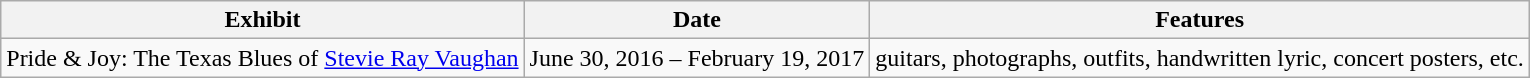<table class="wikitable">
<tr>
<th>Exhibit</th>
<th>Date</th>
<th>Features</th>
</tr>
<tr>
<td>Pride & Joy: The Texas Blues of <a href='#'>Stevie Ray Vaughan</a></td>
<td>June 30, 2016 – February 19, 2017</td>
<td>guitars, photographs, outfits, handwritten lyric, concert posters, etc.</td>
</tr>
</table>
